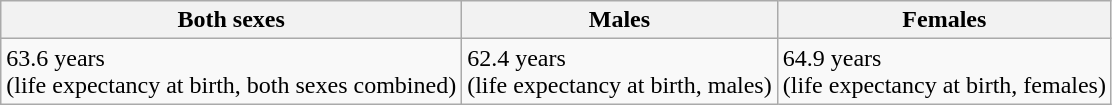<table class="wikitable">
<tr>
<th scope="col">Both sexes</th>
<th scope="col">Males</th>
<th scope="col">Females</th>
</tr>
<tr>
<td>63.6 years<br>(life expectancy at birth, both sexes combined)</td>
<td>62.4 years<br>(life expectancy at birth, males)</td>
<td>64.9 years<br>(life expectancy at birth, females)</td>
</tr>
</table>
